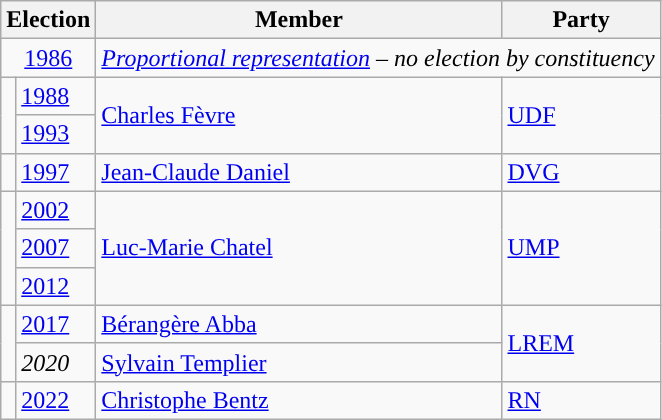<table class="wikitable">
<tr>
<th colspan="2">Election</th>
<th>Member</th>
<th>Party</th>
</tr>
<tr>
<td colspan="2" align="center"><a href='#'>1986</a></td>
<td colspan="2"><em><a href='#'>Proportional representation</a> – no election by constituency</em></td>
</tr>
<tr>
<td rowspan="2" style="background-color: "></td>
<td><a href='#'>1988</a></td>
<td rowspan="2"><a href='#'>Charles Fèvre</a></td>
<td rowspan="2"><a href='#'>UDF</a></td>
</tr>
<tr>
<td><a href='#'>1993</a></td>
</tr>
<tr>
<td style="color:inherit;background-color: "></td>
<td><a href='#'>1997</a></td>
<td><a href='#'>Jean-Claude Daniel</a></td>
<td><a href='#'>DVG</a></td>
</tr>
<tr>
<td rowspan="3" style="background-color: "></td>
<td><a href='#'>2002</a></td>
<td rowspan="3"><a href='#'>Luc-Marie Chatel</a></td>
<td rowspan="3"><a href='#'>UMP</a></td>
</tr>
<tr>
<td><a href='#'>2007</a></td>
</tr>
<tr>
<td><a href='#'>2012</a></td>
</tr>
<tr>
<td rowspan="2" style="background-color: "></td>
<td><a href='#'>2017</a></td>
<td><a href='#'>Bérangère Abba</a></td>
<td rowspan="2"><a href='#'>LREM</a></td>
</tr>
<tr>
<td><em>2020</em></td>
<td><a href='#'>Sylvain Templier</a></td>
</tr>
<tr>
<td style="color:inherit;background-color: "></td>
<td><a href='#'>2022</a></td>
<td><a href='#'>Christophe Bentz</a></td>
<td><a href='#'>RN</a></td>
</tr>
</table>
